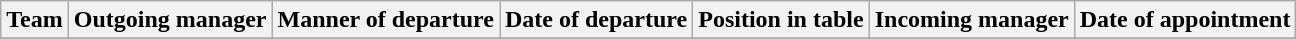<table class="wikitable sortable">
<tr>
<th>Team</th>
<th>Outgoing manager</th>
<th>Manner of departure</th>
<th>Date of departure</th>
<th>Position in table</th>
<th>Incoming manager</th>
<th>Date of appointment</th>
</tr>
<tr>
</tr>
</table>
